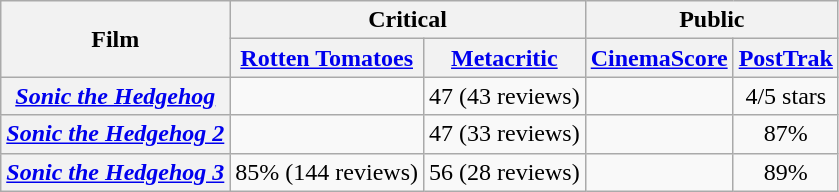<table class="wikitable plainrowheaders sortable" style="text-align: center;">
<tr>
<th scope="col" rowspan="2">Film</th>
<th scope="col" colspan="2">Critical</th>
<th scope="col" colspan="2">Public</th>
</tr>
<tr>
<th scope="col"><a href='#'>Rotten Tomatoes</a></th>
<th scope="col"><a href='#'>Metacritic</a></th>
<th scope="col"><a href='#'>CinemaScore</a></th>
<th scope="col"><a href='#'>PostTrak</a></th>
</tr>
<tr>
<th scope="row"><em><a href='#'>Sonic the Hedgehog</a></em></th>
<td></td>
<td>47 (43 reviews)</td>
<td></td>
<td>4/5 stars</td>
</tr>
<tr>
<th scope="row"><em><a href='#'>Sonic the Hedgehog 2</a></em></th>
<td></td>
<td>47 (33 reviews)</td>
<td></td>
<td>87%</td>
</tr>
<tr>
<th scope="row"><em><a href='#'>Sonic the Hedgehog 3</a></em></th>
<td>85% (144 reviews)</td>
<td>56 (28 reviews)</td>
<td></td>
<td>89%</td>
</tr>
</table>
